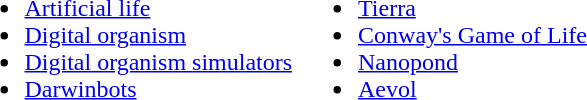<table>
<tr>
<td><br><ul><li><a href='#'>Artificial life</a></li><li><a href='#'>Digital organism</a></li><li><a href='#'>Digital organism simulators</a></li><li><a href='#'>Darwinbots</a></li></ul></td>
<td><br><ul><li><a href='#'>Tierra</a></li><li><a href='#'>Conway's Game of Life</a></li><li><a href='#'>Nanopond</a></li><li><a href='#'>Aevol</a></li></ul></td>
</tr>
</table>
